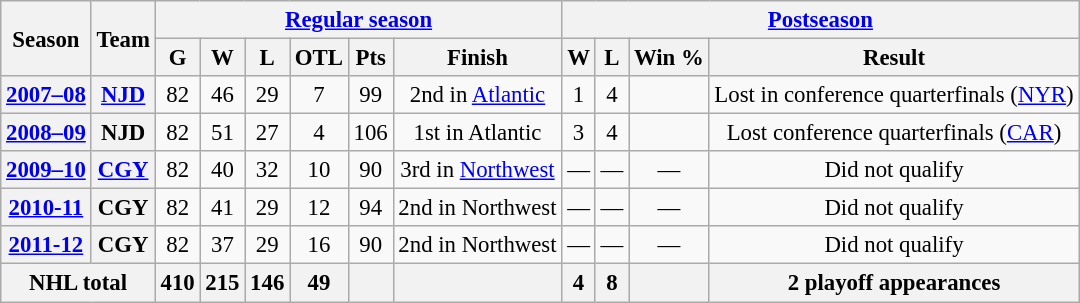<table class="wikitable" style="font-size:95%; text-align:center;">
<tr>
<th rowspan="2">Season</th>
<th rowspan="2">Team</th>
<th colspan="6"><a href='#'>Regular season</a></th>
<th colspan="4"><a href='#'>Postseason</a></th>
</tr>
<tr>
<th>G</th>
<th>W</th>
<th>L</th>
<th>OTL</th>
<th>Pts</th>
<th>Finish</th>
<th>W</th>
<th>L</th>
<th>Win %</th>
<th>Result</th>
</tr>
<tr>
<th><a href='#'>2007–08</a></th>
<th><a href='#'>NJD</a></th>
<td>82</td>
<td>46</td>
<td>29</td>
<td>7</td>
<td>99</td>
<td>2nd in <a href='#'>Atlantic</a></td>
<td>1</td>
<td>4</td>
<td></td>
<td>Lost in conference quarterfinals (<a href='#'>NYR</a>)</td>
</tr>
<tr>
<th><a href='#'>2008–09</a></th>
<th>NJD</th>
<td>82</td>
<td>51</td>
<td>27</td>
<td>4</td>
<td>106</td>
<td>1st in Atlantic</td>
<td>3</td>
<td>4</td>
<td></td>
<td>Lost conference quarterfinals (<a href='#'>CAR</a>)</td>
</tr>
<tr>
<th><a href='#'>2009–10</a></th>
<th><a href='#'>CGY</a></th>
<td>82</td>
<td>40</td>
<td>32</td>
<td>10</td>
<td>90</td>
<td>3rd in <a href='#'>Northwest</a></td>
<td>—</td>
<td>—</td>
<td>—</td>
<td>Did not qualify</td>
</tr>
<tr>
<th><a href='#'>2010-11</a></th>
<th>CGY</th>
<td>82</td>
<td>41</td>
<td>29</td>
<td>12</td>
<td>94</td>
<td>2nd in Northwest</td>
<td>—</td>
<td>—</td>
<td>—</td>
<td>Did not qualify</td>
</tr>
<tr>
<th><a href='#'>2011-12</a></th>
<th>CGY</th>
<td>82</td>
<td>37</td>
<td>29</td>
<td>16</td>
<td>90</td>
<td>2nd in Northwest</td>
<td>—</td>
<td>—</td>
<td>—</td>
<td>Did not qualify</td>
</tr>
<tr>
<th colspan="2">NHL total</th>
<th>410</th>
<th>215</th>
<th>146</th>
<th>49</th>
<th> </th>
<th> </th>
<th>4</th>
<th>8</th>
<th></th>
<th>2 playoff appearances</th>
</tr>
</table>
